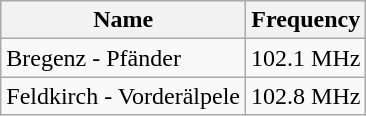<table class="wikitable">
<tr>
<th class="hintergrundfarbe5">Name</th>
<th class="hintergrundfarbe5">Frequency</th>
</tr>
<tr>
<td>Bregenz - Pfänder</td>
<td>102.1 MHz</td>
</tr>
<tr>
<td>Feldkirch - Vorderälpele</td>
<td>102.8 MHz</td>
</tr>
</table>
